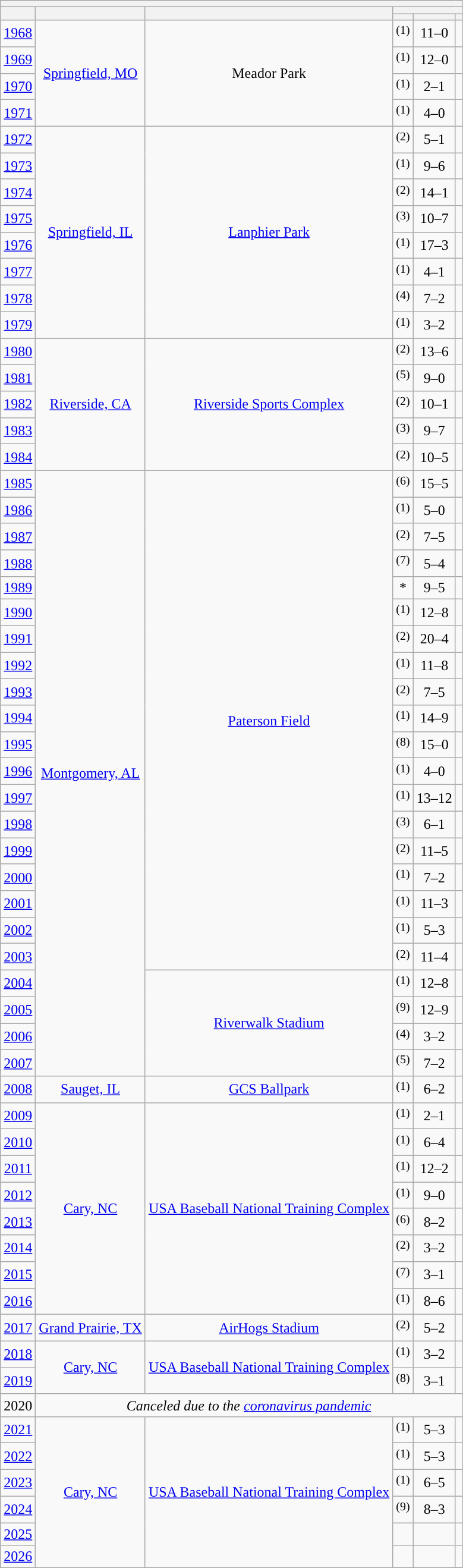<table class="wikitable" style="text-align:center">
<tr>
<th colspan="8" style=></th>
</tr>
<tr>
<th rowspan="2"></th>
<th rowspan="2"></th>
<th rowspan="2"></th>
<th colspan=3></th>
</tr>
<tr>
<th></th>
<th></th>
<th></th>
</tr>
<tr>
<td><a href='#'>1968</a></td>
<td rowspan="4"><a href='#'>Springfield, MO</a></td>
<td rowspan="4">Meador Park</td>
<td><strong></strong> <sup>(1)</sup></td>
<td>11–0</td>
<td></td>
</tr>
<tr>
<td><a href='#'>1969</a></td>
<td><strong></strong> <sup>(1)</sup></td>
<td>12–0</td>
<td></td>
</tr>
<tr>
<td><a href='#'>1970</a></td>
<td><strong></strong> <sup>(1)</sup></td>
<td>2–1</td>
<td></td>
</tr>
<tr>
<td><a href='#'>1971</a></td>
<td><strong></strong> <sup>(1)</sup></td>
<td>4–0</td>
<td></td>
</tr>
<tr>
<td><a href='#'>1972</a></td>
<td rowspan="8"><a href='#'>Springfield, IL</a></td>
<td rowspan="8"><a href='#'>Lanphier Park</a></td>
<td><strong></strong> <sup>(2)</sup></td>
<td>5–1</td>
<td></td>
</tr>
<tr>
<td><a href='#'>1973</a></td>
<td><strong></strong> <sup>(1)</sup></td>
<td>9–6</td>
<td></td>
</tr>
<tr>
<td><a href='#'>1974</a></td>
<td><strong></strong> <sup>(2)</sup></td>
<td>14–1</td>
<td></td>
</tr>
<tr>
<td><a href='#'>1975</a></td>
<td><strong></strong> <sup>(3)</sup></td>
<td>10–7</td>
<td></td>
</tr>
<tr>
<td><a href='#'>1976</a></td>
<td><strong></strong> <sup>(1)</sup></td>
<td>17–3</td>
<td></td>
</tr>
<tr>
<td><a href='#'>1977</a></td>
<td><strong></strong> <sup>(1)</sup></td>
<td>4–1</td>
<td></td>
</tr>
<tr>
<td><a href='#'>1978</a></td>
<td><strong></strong> <sup>(4)</sup></td>
<td>7–2</td>
<td></td>
</tr>
<tr>
<td><a href='#'>1979</a></td>
<td><strong></strong> <sup>(1)</sup></td>
<td>3–2</td>
<td></td>
</tr>
<tr>
<td><a href='#'>1980</a></td>
<td rowspan="5"><a href='#'>Riverside, CA</a></td>
<td rowspan="5"><a href='#'>Riverside Sports Complex</a></td>
<td><strong></strong> <sup>(2)</sup></td>
<td>13–6</td>
<td></td>
</tr>
<tr>
<td><a href='#'>1981</a></td>
<td><strong></strong> <sup>(5)</sup></td>
<td>9–0</td>
<td></td>
</tr>
<tr>
<td><a href='#'>1982</a></td>
<td><strong></strong> <sup>(2)</sup></td>
<td>10–1</td>
<td></td>
</tr>
<tr>
<td><a href='#'>1983</a></td>
<td><strong></strong> <sup>(3)</sup></td>
<td>9–7</td>
<td></td>
</tr>
<tr>
<td><a href='#'>1984</a></td>
<td><strong></strong> <sup>(2)</sup></td>
<td>10–5</td>
<td></td>
</tr>
<tr>
<td><a href='#'>1985</a></td>
<td rowspan="23"><a href='#'>Montgomery, AL</a></td>
<td rowspan="19"><a href='#'>Paterson Field</a></td>
<td><strong></strong> <sup>(6)</sup></td>
<td>15–5</td>
<td></td>
</tr>
<tr>
<td><a href='#'>1986</a></td>
<td><strong></strong> <sup>(1)</sup></td>
<td>5–0</td>
<td></td>
</tr>
<tr>
<td><a href='#'>1987</a></td>
<td><strong></strong> <sup>(2)</sup></td>
<td>7–5</td>
<td></td>
</tr>
<tr>
<td><a href='#'>1988</a></td>
<td><strong></strong> <sup>(7)</sup></td>
<td>5–4</td>
<td></td>
</tr>
<tr>
<td><a href='#'>1989</a></td>
<td><strong></strong> *</td>
<td>9–5</td>
<td></td>
</tr>
<tr>
<td><a href='#'>1990</a></td>
<td><strong></strong> <sup>(1)</sup></td>
<td>12–8</td>
<td></td>
</tr>
<tr>
<td><a href='#'>1991</a></td>
<td><strong></strong> <sup>(2)</sup></td>
<td>20–4</td>
<td></td>
</tr>
<tr>
<td><a href='#'>1992</a></td>
<td><strong></strong> <sup>(1)</sup></td>
<td>11–8</td>
<td></td>
</tr>
<tr>
<td><a href='#'>1993</a></td>
<td><strong></strong> <sup>(2)</sup></td>
<td>7–5</td>
<td></td>
</tr>
<tr>
<td><a href='#'>1994</a></td>
<td><strong></strong> <sup>(1)</sup></td>
<td>14–9</td>
<td></td>
</tr>
<tr>
<td><a href='#'>1995</a></td>
<td><strong></strong> <sup>(8)</sup></td>
<td>15–0</td>
<td></td>
</tr>
<tr>
<td><a href='#'>1996</a></td>
<td><strong></strong> <sup>(1)</sup></td>
<td>4–0</td>
<td></td>
</tr>
<tr>
<td><a href='#'>1997</a></td>
<td><strong></strong> <sup>(1)</sup></td>
<td>13–12</td>
<td></td>
</tr>
<tr>
<td><a href='#'>1998</a></td>
<td><strong></strong> <sup>(3)</sup></td>
<td>6–1</td>
<td></td>
</tr>
<tr>
<td><a href='#'>1999</a></td>
<td><strong></strong> <sup>(2)</sup></td>
<td>11–5</td>
<td></td>
</tr>
<tr>
<td><a href='#'>2000</a></td>
<td><strong></strong> <sup>(1)</sup></td>
<td>7–2</td>
<td></td>
</tr>
<tr>
<td><a href='#'>2001</a></td>
<td><strong></strong> <sup>(1)</sup></td>
<td>11–3</td>
<td></td>
</tr>
<tr>
<td><a href='#'>2002</a></td>
<td><strong></strong> <sup>(1)</sup></td>
<td>5–3</td>
<td></td>
</tr>
<tr>
<td><a href='#'>2003</a></td>
<td><strong></strong> <sup>(2)</sup></td>
<td>11–4</td>
<td></td>
</tr>
<tr>
<td><a href='#'>2004</a></td>
<td rowspan="4"><a href='#'>Riverwalk Stadium</a></td>
<td><strong></strong> <sup>(1)</sup></td>
<td>12–8</td>
<td></td>
</tr>
<tr>
<td><a href='#'>2005</a></td>
<td><strong></strong> <sup>(9)</sup></td>
<td>12–9</td>
<td></td>
</tr>
<tr>
<td><a href='#'>2006</a></td>
<td><strong></strong> <sup>(4)</sup></td>
<td>3–2</td>
<td></td>
</tr>
<tr>
<td><a href='#'>2007</a></td>
<td><strong></strong> <sup>(5)</sup></td>
<td>7–2</td>
<td></td>
</tr>
<tr>
<td><a href='#'>2008</a></td>
<td><a href='#'>Sauget, IL</a></td>
<td><a href='#'>GCS Ballpark</a></td>
<td><strong></strong> <sup>(1)</sup></td>
<td>6–2</td>
<td></td>
</tr>
<tr>
<td><a href='#'>2009</a></td>
<td rowspan="8"><a href='#'>Cary, NC</a></td>
<td rowspan="8"><a href='#'>USA Baseball National Training Complex</a></td>
<td><strong></strong> <sup>(1)</sup></td>
<td>2–1</td>
<td></td>
</tr>
<tr>
<td><a href='#'>2010</a></td>
<td><strong></strong> <sup>(1)</sup></td>
<td>6–4</td>
<td></td>
</tr>
<tr>
<td><a href='#'>2011</a></td>
<td><strong></strong> <sup>(1)</sup></td>
<td>12–2</td>
<td></td>
</tr>
<tr>
<td><a href='#'>2012</a></td>
<td><strong></strong> <sup>(1)</sup></td>
<td>9–0</td>
<td></td>
</tr>
<tr>
<td><a href='#'>2013</a></td>
<td><strong></strong> <sup>(6)</sup></td>
<td>8–2</td>
<td></td>
</tr>
<tr>
<td><a href='#'>2014</a></td>
<td><strong></strong> <sup>(2)</sup></td>
<td>3–2</td>
<td></td>
</tr>
<tr>
<td><a href='#'>2015</a></td>
<td><strong></strong> <sup>(7)</sup></td>
<td>3–1</td>
<td></td>
</tr>
<tr>
<td><a href='#'>2016</a></td>
<td><strong></strong> <sup>(1)</sup></td>
<td>8–6</td>
<td></td>
</tr>
<tr>
<td><a href='#'>2017</a></td>
<td><a href='#'>Grand Prairie, TX</a></td>
<td><a href='#'>AirHogs Stadium</a></td>
<td><strong></strong> <sup>(2)</sup></td>
<td>5–2</td>
<td></td>
</tr>
<tr>
<td><a href='#'>2018</a></td>
<td rowspan="2"><a href='#'>Cary, NC</a></td>
<td rowspan="2"><a href='#'>USA Baseball National Training Complex</a></td>
<td><strong></strong> <sup>(1)</sup></td>
<td>3–2</td>
<td></td>
</tr>
<tr>
<td><a href='#'>2019</a></td>
<td><strong></strong> <sup>(8)</sup></td>
<td>3–1</td>
<td></td>
</tr>
<tr>
<td>2020</td>
<td colspan=7><em>Canceled due to the <a href='#'>coronavirus pandemic</a></em></td>
</tr>
<tr>
<td><a href='#'>2021</a></td>
<td rowspan="6"><a href='#'>Cary, NC</a></td>
<td rowspan="6"><a href='#'>USA Baseball National Training Complex</a></td>
<td><strong></strong> <sup>(1)</sup></td>
<td>5–3</td>
<td></td>
</tr>
<tr>
<td><a href='#'>2022</a></td>
<td><strong></strong> <sup>(1)</sup></td>
<td>5–3</td>
<td></td>
</tr>
<tr>
<td><a href='#'>2023</a></td>
<td><strong></strong> <sup>(1)</sup></td>
<td>6–5</td>
<td></td>
</tr>
<tr>
<td><a href='#'>2024</a></td>
<td><strong></strong> <sup>(9)</sup></td>
<td>8–3</td>
<td></td>
</tr>
<tr>
<td><a href='#'>2025</a></td>
<td></td>
<td></td>
<td></td>
</tr>
<tr>
<td><a href='#'>2026</a></td>
<td></td>
<td></td>
<td></td>
</tr>
</table>
